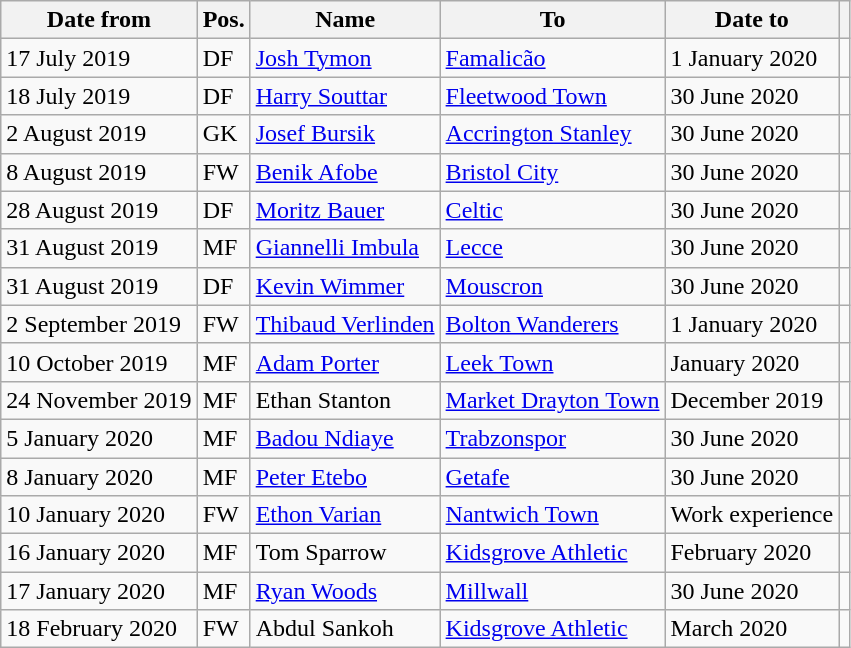<table class="wikitable">
<tr>
<th>Date from</th>
<th>Pos.</th>
<th>Name</th>
<th>To</th>
<th>Date to</th>
<th></th>
</tr>
<tr>
<td>17 July 2019</td>
<td>DF</td>
<td> <a href='#'>Josh Tymon</a></td>
<td> <a href='#'>Famalicão</a></td>
<td>1 January 2020</td>
<td></td>
</tr>
<tr>
<td>18 July 2019</td>
<td>DF</td>
<td> <a href='#'>Harry Souttar</a></td>
<td> <a href='#'>Fleetwood Town</a></td>
<td>30 June 2020</td>
<td></td>
</tr>
<tr>
<td>2 August 2019</td>
<td>GK</td>
<td> <a href='#'>Josef Bursik</a></td>
<td> <a href='#'>Accrington Stanley</a></td>
<td>30 June 2020</td>
<td></td>
</tr>
<tr>
<td>8 August 2019</td>
<td>FW</td>
<td> <a href='#'>Benik Afobe</a></td>
<td> <a href='#'>Bristol City</a></td>
<td>30 June 2020</td>
<td></td>
</tr>
<tr>
<td>28 August 2019</td>
<td>DF</td>
<td> <a href='#'>Moritz Bauer</a></td>
<td> <a href='#'>Celtic</a></td>
<td>30 June 2020</td>
<td></td>
</tr>
<tr>
<td>31 August 2019</td>
<td>MF</td>
<td> <a href='#'>Giannelli Imbula</a></td>
<td> <a href='#'>Lecce</a></td>
<td>30 June 2020</td>
<td></td>
</tr>
<tr>
<td>31 August 2019</td>
<td>DF</td>
<td> <a href='#'>Kevin Wimmer</a></td>
<td> <a href='#'>Mouscron</a></td>
<td>30 June 2020</td>
<td></td>
</tr>
<tr>
<td>2 September 2019</td>
<td>FW</td>
<td> <a href='#'>Thibaud Verlinden</a></td>
<td> <a href='#'>Bolton Wanderers</a></td>
<td>1 January 2020</td>
<td></td>
</tr>
<tr>
<td>10 October 2019</td>
<td>MF</td>
<td> <a href='#'>Adam Porter</a></td>
<td> <a href='#'>Leek Town</a></td>
<td>January 2020</td>
<td></td>
</tr>
<tr>
<td>24 November 2019</td>
<td>MF</td>
<td> Ethan Stanton</td>
<td> <a href='#'>Market Drayton Town</a></td>
<td>December 2019</td>
<td></td>
</tr>
<tr>
<td>5 January 2020</td>
<td>MF</td>
<td> <a href='#'>Badou Ndiaye</a></td>
<td> <a href='#'>Trabzonspor</a></td>
<td>30 June 2020</td>
<td></td>
</tr>
<tr>
<td>8 January 2020</td>
<td>MF</td>
<td> <a href='#'>Peter Etebo</a></td>
<td> <a href='#'>Getafe</a></td>
<td>30 June 2020</td>
<td></td>
</tr>
<tr>
<td>10 January 2020</td>
<td>FW</td>
<td> <a href='#'>Ethon Varian</a></td>
<td> <a href='#'>Nantwich Town</a></td>
<td>Work experience</td>
<td></td>
</tr>
<tr>
<td>16 January 2020</td>
<td>MF</td>
<td> Tom Sparrow</td>
<td> <a href='#'>Kidsgrove Athletic</a></td>
<td>February 2020</td>
<td></td>
</tr>
<tr>
<td>17 January 2020</td>
<td>MF</td>
<td> <a href='#'>Ryan Woods</a></td>
<td> <a href='#'>Millwall</a></td>
<td>30 June 2020</td>
<td></td>
</tr>
<tr>
<td>18 February 2020</td>
<td>FW</td>
<td> Abdul Sankoh</td>
<td> <a href='#'>Kidsgrove Athletic</a></td>
<td>March 2020</td>
<td></td>
</tr>
</table>
